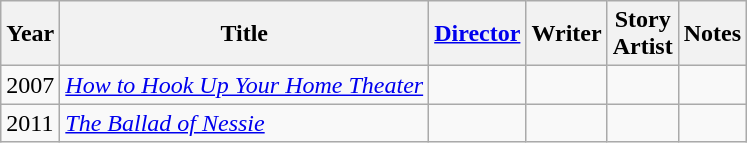<table class="wikitable">
<tr>
<th>Year</th>
<th>Title</th>
<th><a href='#'>Director</a></th>
<th>Writer</th>
<th>Story<br>Artist</th>
<th>Notes</th>
</tr>
<tr>
<td>2007</td>
<td><em><a href='#'>How to Hook Up Your Home Theater</a></em></td>
<td></td>
<td></td>
<td></td>
<td></td>
</tr>
<tr>
<td>2011</td>
<td><em><a href='#'>The Ballad of Nessie</a></em></td>
<td></td>
<td></td>
<td></td>
<td></td>
</tr>
</table>
